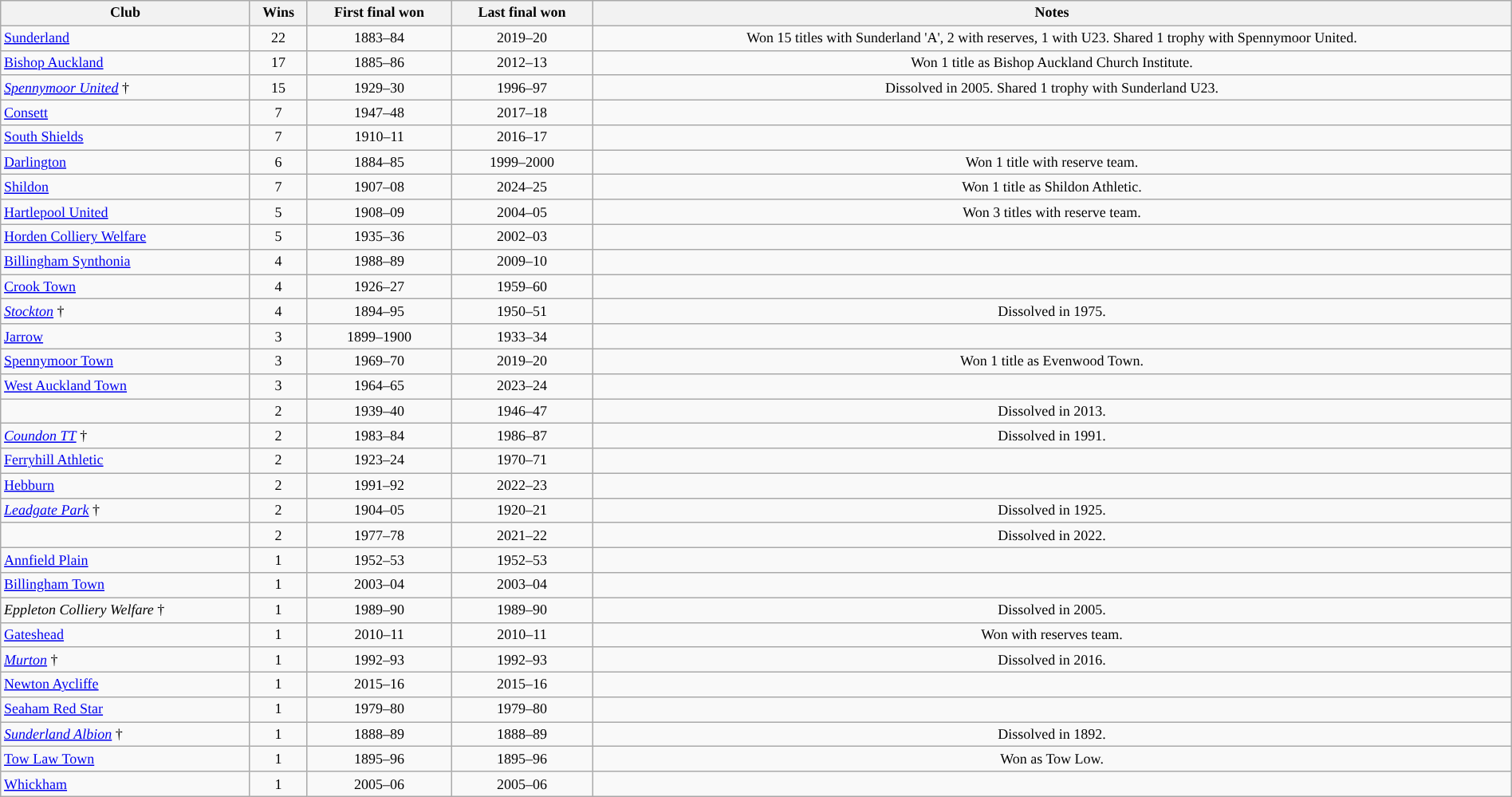<table class="wikitable sortable" style="text-align: center; width: 100%; font-size: 12px">
<tr>
<th>Club</th>
<th>Wins</th>
<th>First final won</th>
<th>Last final won</th>
<th>Notes</th>
</tr>
<tr>
<td style="text-align: left"><a href='#'>Sunderland</a></td>
<td>22</td>
<td>1883–84</td>
<td>2019–20</td>
<td>Won 15 titles with Sunderland 'A', 2 with reserves, 1 with U23. Shared 1 trophy with Spennymoor United.</td>
</tr>
<tr>
<td style="text-align: left"><a href='#'>Bishop Auckland</a></td>
<td>17</td>
<td>1885–86</td>
<td>2012–13</td>
<td>Won 1 title as Bishop Auckland Church Institute.</td>
</tr>
<tr>
<td style="text-align: left"><em><a href='#'>Spennymoor United</a></em> †</td>
<td>15</td>
<td>1929–30</td>
<td>1996–97</td>
<td>Dissolved in 2005. Shared 1 trophy with Sunderland U23.</td>
</tr>
<tr>
<td style="text-align: left"><a href='#'>Consett</a></td>
<td>7</td>
<td>1947–48</td>
<td>2017–18</td>
<td></td>
</tr>
<tr>
<td style="text-align: left"><a href='#'>South Shields</a></td>
<td>7</td>
<td>1910–11</td>
<td>2016–17</td>
<td></td>
</tr>
<tr>
<td style="text-align: left"><a href='#'>Darlington</a></td>
<td>6</td>
<td>1884–85</td>
<td>1999–2000</td>
<td>Won 1 title with reserve team.</td>
</tr>
<tr>
<td style="text-align: left"><a href='#'>Shildon</a></td>
<td>7</td>
<td>1907–08</td>
<td>2024–25</td>
<td>Won 1 title as Shildon Athletic.</td>
</tr>
<tr>
<td style="text-align: left"><a href='#'>Hartlepool United</a></td>
<td>5</td>
<td>1908–09</td>
<td>2004–05</td>
<td>Won 3 titles with reserve team.</td>
</tr>
<tr>
<td style="text-align: left"><a href='#'>Horden Colliery Welfare</a></td>
<td>5</td>
<td>1935–36</td>
<td>2002–03</td>
<td></td>
</tr>
<tr>
<td style="text-align: left"><a href='#'>Billingham Synthonia</a></td>
<td>4</td>
<td>1988–89</td>
<td>2009–10</td>
<td></td>
</tr>
<tr>
<td style="text-align: left"><a href='#'>Crook Town</a></td>
<td>4</td>
<td>1926–27</td>
<td>1959–60</td>
<td></td>
</tr>
<tr>
<td style="text-align: left"><em><a href='#'>Stockton</a></em> †</td>
<td>4</td>
<td>1894–95</td>
<td>1950–51</td>
<td>Dissolved in 1975.</td>
</tr>
<tr>
<td style="text-align: left"><a href='#'>Jarrow</a></td>
<td>3</td>
<td>1899–1900</td>
<td>1933–34</td>
<td></td>
</tr>
<tr>
<td style="text-align: left"><a href='#'>Spennymoor Town</a></td>
<td>3</td>
<td>1969–70</td>
<td>2019–20</td>
<td>Won 1 title as Evenwood Town.</td>
</tr>
<tr>
<td style="text-align: left"><a href='#'>West Auckland Town</a></td>
<td>3</td>
<td>1964–65</td>
<td>2023–24</td>
<td></td>
</tr>
<tr>
<td style="text-align: left"></td>
<td>2</td>
<td>1939–40</td>
<td>1946–47</td>
<td>Dissolved in 2013.</td>
</tr>
<tr>
<td style="text-align: left"><em><a href='#'>Coundon TT</a></em> †</td>
<td>2</td>
<td>1983–84</td>
<td>1986–87</td>
<td>Dissolved in 1991.</td>
</tr>
<tr>
<td style="text-align: left"><a href='#'>Ferryhill Athletic</a></td>
<td>2</td>
<td>1923–24</td>
<td>1970–71</td>
<td></td>
</tr>
<tr>
<td style="text-align: left"><a href='#'>Hebburn</a></td>
<td>2</td>
<td>1991–92</td>
<td>2022–23</td>
<td></td>
</tr>
<tr>
<td style="text-align: left"><em><a href='#'>Leadgate Park</a></em> †</td>
<td>2</td>
<td>1904–05</td>
<td>1920–21</td>
<td>Dissolved in 1925.</td>
</tr>
<tr>
<td style="text-align: left"></td>
<td>2</td>
<td>1977–78</td>
<td>2021–22</td>
<td>Dissolved in 2022.</td>
</tr>
<tr>
<td style="text-align: left"><a href='#'>Annfield Plain</a></td>
<td>1</td>
<td>1952–53</td>
<td>1952–53</td>
<td></td>
</tr>
<tr>
<td style="text-align: left"><a href='#'>Billingham Town</a></td>
<td>1</td>
<td>2003–04</td>
<td>2003–04</td>
<td></td>
</tr>
<tr>
<td style="text-align: left"><em>Eppleton Colliery Welfare</em> †</td>
<td>1</td>
<td>1989–90</td>
<td>1989–90</td>
<td>Dissolved in 2005.</td>
</tr>
<tr>
<td style="text-align: left"><a href='#'>Gateshead</a></td>
<td>1</td>
<td>2010–11</td>
<td>2010–11</td>
<td>Won with reserves team.</td>
</tr>
<tr>
<td style="text-align: left"><em><a href='#'>Murton</a></em> †</td>
<td>1</td>
<td>1992–93</td>
<td>1992–93</td>
<td>Dissolved in 2016.</td>
</tr>
<tr>
<td style="text-align: left"><a href='#'>Newton Aycliffe</a></td>
<td>1</td>
<td>2015–16</td>
<td>2015–16</td>
<td></td>
</tr>
<tr>
<td style="text-align: left"><a href='#'>Seaham Red Star</a></td>
<td>1</td>
<td>1979–80</td>
<td>1979–80</td>
<td></td>
</tr>
<tr>
<td style="text-align: left"><em><a href='#'>Sunderland Albion</a></em> †</td>
<td>1</td>
<td>1888–89</td>
<td>1888–89</td>
<td>Dissolved in 1892.</td>
</tr>
<tr>
<td style="text-align: left"><a href='#'>Tow Law Town</a></td>
<td>1</td>
<td>1895–96</td>
<td>1895–96</td>
<td>Won as Tow Low.</td>
</tr>
<tr>
<td style="text-align: left"><a href='#'>Whickham</a></td>
<td>1</td>
<td>2005–06</td>
<td>2005–06</td>
<td></td>
</tr>
</table>
